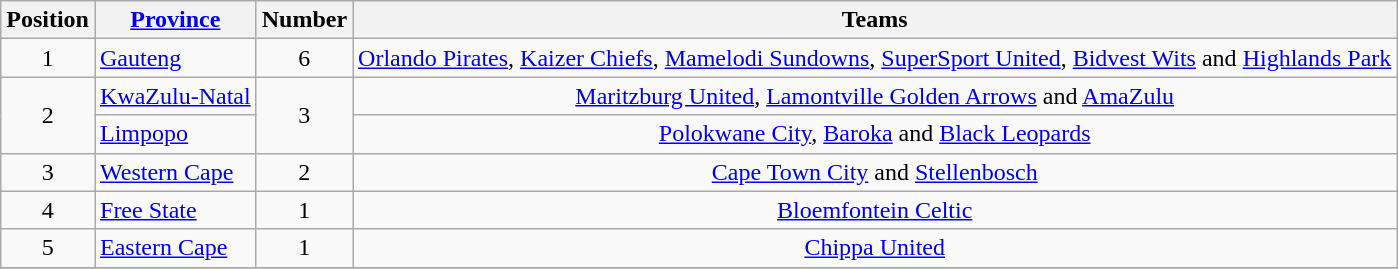<table class="wikitable">
<tr>
<th>Position</th>
<th><a href='#'>Province</a></th>
<th>Number</th>
<th>Teams</th>
</tr>
<tr>
<td align=center>1</td>
<td><a href='#'>Gauteng</a></td>
<td align=center>6</td>
<td align=center><a href='#'>Orlando Pirates</a>, <a href='#'>Kaizer Chiefs</a>, <a href='#'>Mamelodi Sundowns</a>, <a href='#'>SuperSport United</a>, <a href='#'>Bidvest Wits</a> and <a href='#'>Highlands Park</a></td>
</tr>
<tr>
<td rowspan=2 align=center>2</td>
<td><a href='#'>KwaZulu-Natal</a></td>
<td rowspan=2 align=center>3</td>
<td align=center><a href='#'>Maritzburg United</a>, <a href='#'>Lamontville Golden Arrows</a> and <a href='#'>AmaZulu</a></td>
</tr>
<tr>
<td><a href='#'>Limpopo</a></td>
<td rowspan=1 align=center><a href='#'>Polokwane City</a>, <a href='#'>Baroka</a> and <a href='#'>Black Leopards</a></td>
</tr>
<tr>
<td rowspan=1 align=center>3</td>
<td><a href='#'>Western Cape</a></td>
<td rowspan=1 align=center>2</td>
<td align=center><a href='#'>Cape Town City</a> and <a href='#'>Stellenbosch</a></td>
</tr>
<tr>
<td rowspan=1 align=center>4</td>
<td><a href='#'>Free State</a></td>
<td rowspan=1 align=center>1</td>
<td align=center><a href='#'>Bloemfontein Celtic</a></td>
</tr>
<tr>
<td align=center>5</td>
<td><a href='#'>Eastern Cape</a></td>
<td align=center>1</td>
<td align=center><a href='#'>Chippa United</a></td>
</tr>
<tr>
</tr>
</table>
